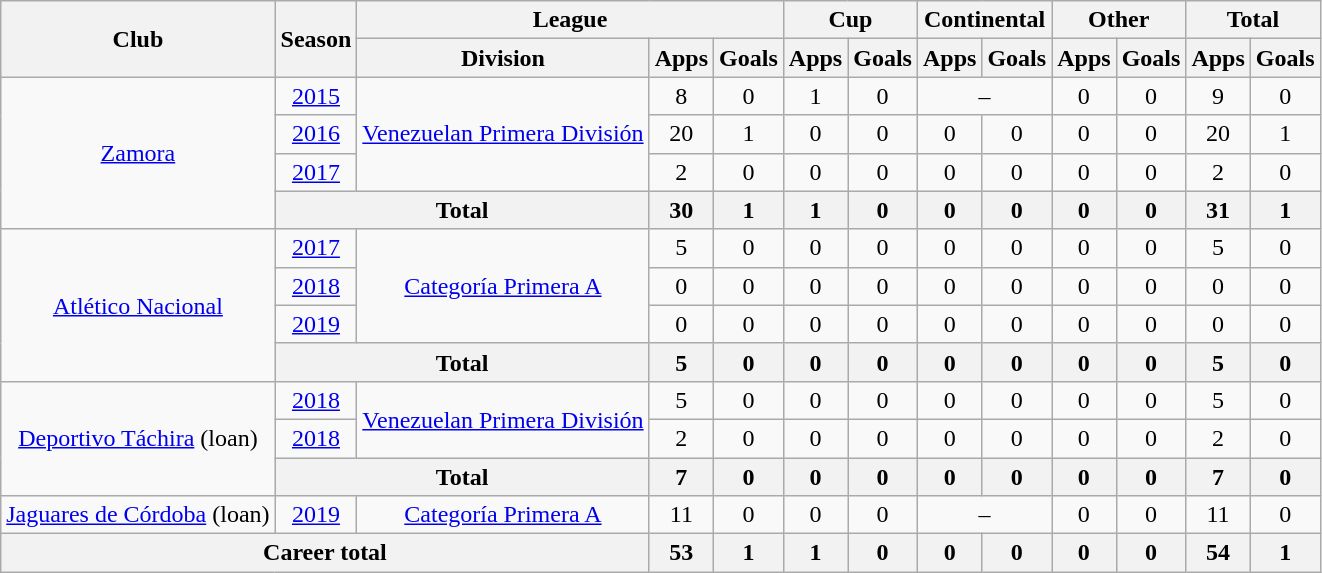<table class="wikitable" style="text-align: center">
<tr>
<th rowspan="2">Club</th>
<th rowspan="2">Season</th>
<th colspan="3">League</th>
<th colspan="2">Cup</th>
<th colspan="2">Continental</th>
<th colspan="2">Other</th>
<th colspan="2">Total</th>
</tr>
<tr>
<th>Division</th>
<th>Apps</th>
<th>Goals</th>
<th>Apps</th>
<th>Goals</th>
<th>Apps</th>
<th>Goals</th>
<th>Apps</th>
<th>Goals</th>
<th>Apps</th>
<th>Goals</th>
</tr>
<tr>
<td rowspan="4"><a href='#'>Zamora</a></td>
<td><a href='#'>2015</a></td>
<td rowspan="3"><a href='#'>Venezuelan Primera División</a></td>
<td>8</td>
<td>0</td>
<td>1</td>
<td>0</td>
<td colspan="2">–</td>
<td>0</td>
<td>0</td>
<td>9</td>
<td>0</td>
</tr>
<tr>
<td><a href='#'>2016</a></td>
<td>20</td>
<td>1</td>
<td>0</td>
<td>0</td>
<td>0</td>
<td>0</td>
<td>0</td>
<td>0</td>
<td>20</td>
<td>1</td>
</tr>
<tr>
<td><a href='#'>2017</a></td>
<td>2</td>
<td>0</td>
<td>0</td>
<td>0</td>
<td>0</td>
<td>0</td>
<td>0</td>
<td>0</td>
<td>2</td>
<td>0</td>
</tr>
<tr>
<th colspan="2"><strong>Total</strong></th>
<th>30</th>
<th>1</th>
<th>1</th>
<th>0</th>
<th>0</th>
<th>0</th>
<th>0</th>
<th>0</th>
<th>31</th>
<th>1</th>
</tr>
<tr>
<td rowspan="4"><a href='#'>Atlético Nacional</a></td>
<td><a href='#'>2017</a></td>
<td rowspan="3"><a href='#'>Categoría Primera A</a></td>
<td>5</td>
<td>0</td>
<td>0</td>
<td>0</td>
<td>0</td>
<td>0</td>
<td>0</td>
<td>0</td>
<td>5</td>
<td>0</td>
</tr>
<tr>
<td><a href='#'>2018</a></td>
<td>0</td>
<td>0</td>
<td>0</td>
<td>0</td>
<td>0</td>
<td>0</td>
<td>0</td>
<td>0</td>
<td>0</td>
<td>0</td>
</tr>
<tr>
<td><a href='#'>2019</a></td>
<td>0</td>
<td>0</td>
<td>0</td>
<td>0</td>
<td>0</td>
<td>0</td>
<td>0</td>
<td>0</td>
<td>0</td>
<td>0</td>
</tr>
<tr>
<th colspan="2"><strong>Total</strong></th>
<th>5</th>
<th>0</th>
<th>0</th>
<th>0</th>
<th>0</th>
<th>0</th>
<th>0</th>
<th>0</th>
<th>5</th>
<th>0</th>
</tr>
<tr>
<td rowspan="3"><a href='#'>Deportivo Táchira</a> (loan)</td>
<td><a href='#'>2018</a></td>
<td rowspan="2"><a href='#'>Venezuelan Primera División</a></td>
<td>5</td>
<td>0</td>
<td>0</td>
<td>0</td>
<td>0</td>
<td>0</td>
<td>0</td>
<td>0</td>
<td>5</td>
<td>0</td>
</tr>
<tr>
<td><a href='#'>2018</a></td>
<td>2</td>
<td>0</td>
<td>0</td>
<td>0</td>
<td>0</td>
<td>0</td>
<td>0</td>
<td>0</td>
<td>2</td>
<td>0</td>
</tr>
<tr>
<th colspan="2"><strong>Total</strong></th>
<th>7</th>
<th>0</th>
<th>0</th>
<th>0</th>
<th>0</th>
<th>0</th>
<th>0</th>
<th>0</th>
<th>7</th>
<th>0</th>
</tr>
<tr>
<td><a href='#'>Jaguares de Córdoba</a> (loan)</td>
<td><a href='#'>2019</a></td>
<td><a href='#'>Categoría Primera A</a></td>
<td>11</td>
<td>0</td>
<td>0</td>
<td>0</td>
<td colspan="2">–</td>
<td>0</td>
<td>0</td>
<td>11</td>
<td>0</td>
</tr>
<tr>
<th colspan="3"><strong>Career total</strong></th>
<th>53</th>
<th>1</th>
<th>1</th>
<th>0</th>
<th>0</th>
<th>0</th>
<th>0</th>
<th>0</th>
<th>54</th>
<th>1</th>
</tr>
</table>
